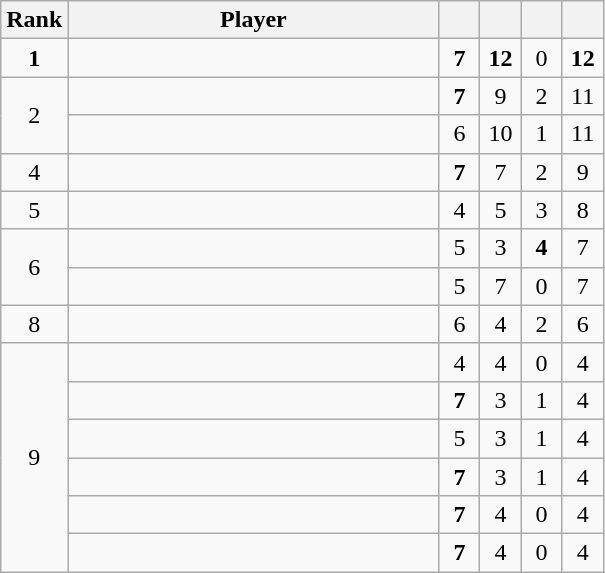<table class="wikitable">
<tr>
<th width="20">Rank</th>
<th width="240">Player</th>
<th width="20"></th>
<th width="20"></th>
<th width="20"></th>
<th width="20"></th>
</tr>
<tr align=center>
<td><strong>1</strong></td>
<td align=left></td>
<td><strong>7</strong></td>
<td><strong>12</strong></td>
<td>0</td>
<td><strong>12</strong></td>
</tr>
<tr align=center>
<td rowspan=2>2</td>
<td align=left></td>
<td><strong>7</strong></td>
<td>9</td>
<td>2</td>
<td>11</td>
</tr>
<tr align=center>
<td align=left></td>
<td>6</td>
<td>10</td>
<td>1</td>
<td>11</td>
</tr>
<tr align=center>
<td>4</td>
<td align=left></td>
<td><strong>7</strong></td>
<td>7</td>
<td>2</td>
<td>9</td>
</tr>
<tr align=center>
<td>5</td>
<td align=left></td>
<td>4</td>
<td>5</td>
<td>3</td>
<td>8</td>
</tr>
<tr align=center>
<td rowspan=2>6</td>
<td align=left></td>
<td>5</td>
<td>3</td>
<td><strong>4</strong></td>
<td>7</td>
</tr>
<tr align=center>
<td align=left></td>
<td>5</td>
<td>7</td>
<td>0</td>
<td>7</td>
</tr>
<tr align=center>
<td>8</td>
<td align=left></td>
<td>6</td>
<td>4</td>
<td>2</td>
<td>6</td>
</tr>
<tr align=center>
<td rowspan=6>9</td>
<td align=left></td>
<td>4</td>
<td>4</td>
<td>0</td>
<td>4</td>
</tr>
<tr align=center>
<td align=left></td>
<td><strong>7</strong></td>
<td>3</td>
<td>1</td>
<td>4</td>
</tr>
<tr align=center>
<td align=left></td>
<td>5</td>
<td>3</td>
<td>1</td>
<td>4</td>
</tr>
<tr align=center>
<td align=left></td>
<td><strong>7</strong></td>
<td>3</td>
<td>1</td>
<td>4</td>
</tr>
<tr align=center>
<td align=left></td>
<td><strong>7</strong></td>
<td>4</td>
<td>0</td>
<td>4</td>
</tr>
<tr align=center>
<td align=left></td>
<td><strong>7</strong></td>
<td>4</td>
<td>0</td>
<td>4</td>
</tr>
</table>
